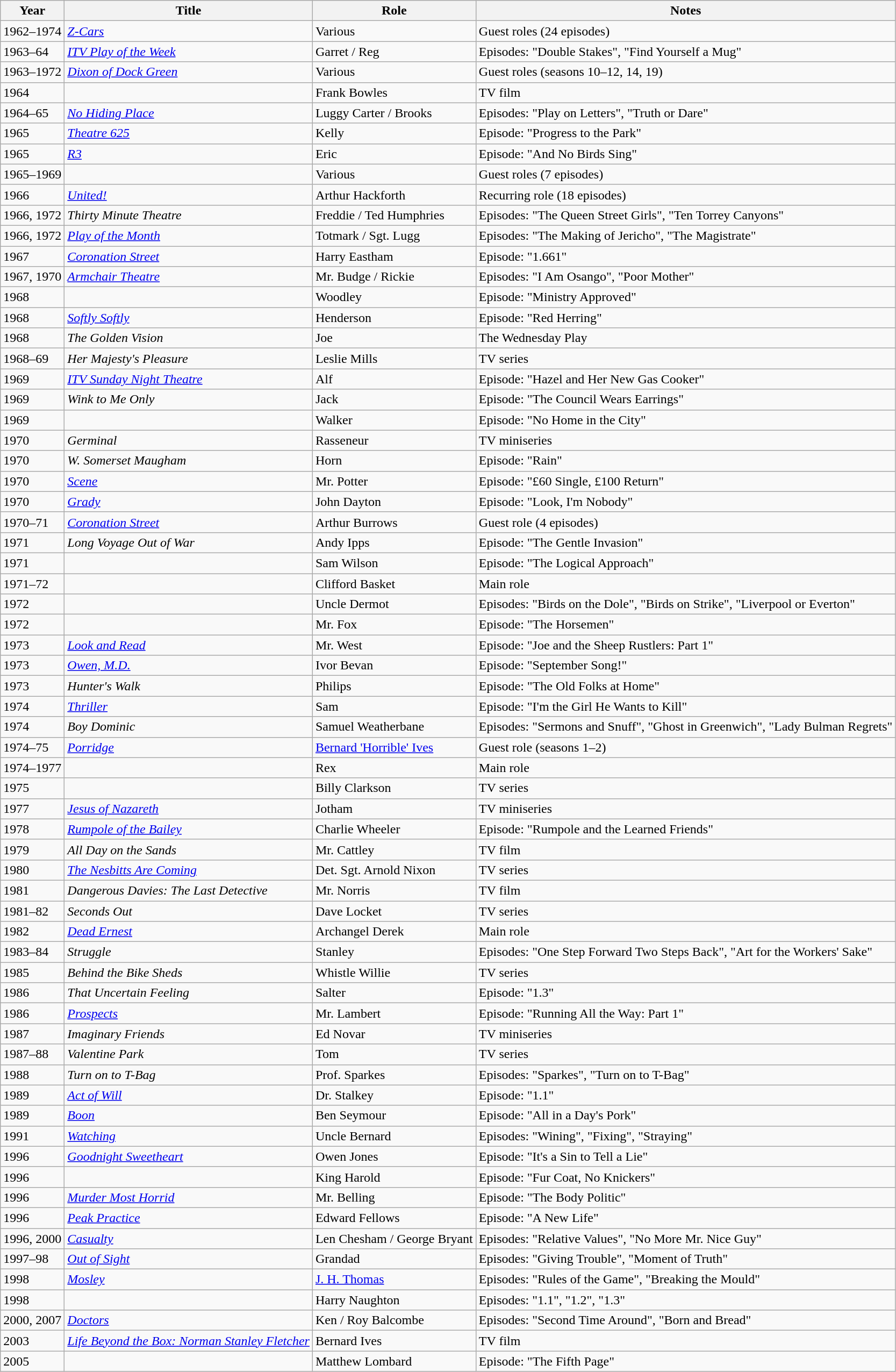<table class="wikitable sortable">
<tr>
<th>Year</th>
<th>Title</th>
<th>Role</th>
<th class="unsortable">Notes</th>
</tr>
<tr>
<td>1962–1974</td>
<td><em><a href='#'>Z-Cars</a></em></td>
<td>Various</td>
<td>Guest roles (24 episodes)</td>
</tr>
<tr>
<td>1963–64</td>
<td><em><a href='#'>ITV Play of the Week</a></em></td>
<td>Garret / Reg</td>
<td>Episodes: "Double Stakes", "Find Yourself a Mug"</td>
</tr>
<tr>
<td>1963–1972</td>
<td><em><a href='#'>Dixon of Dock Green</a></em></td>
<td>Various</td>
<td>Guest roles (seasons 10–12, 14, 19)</td>
</tr>
<tr>
<td>1964</td>
<td><em></em></td>
<td>Frank Bowles</td>
<td>TV film</td>
</tr>
<tr>
<td>1964–65</td>
<td><em><a href='#'>No Hiding Place</a></em></td>
<td>Luggy Carter / Brooks</td>
<td>Episodes: "Play on Letters", "Truth or Dare"</td>
</tr>
<tr>
<td>1965</td>
<td><em><a href='#'>Theatre 625</a></em></td>
<td>Kelly</td>
<td>Episode: "Progress to the Park"</td>
</tr>
<tr>
<td>1965</td>
<td><em><a href='#'>R3</a></em></td>
<td>Eric</td>
<td>Episode: "And No Birds Sing"</td>
</tr>
<tr>
<td>1965–1969</td>
<td><em></em></td>
<td>Various</td>
<td>Guest roles (7 episodes)</td>
</tr>
<tr>
<td>1966</td>
<td><em><a href='#'>United!</a></em></td>
<td>Arthur Hackforth</td>
<td>Recurring role (18 episodes)</td>
</tr>
<tr>
<td>1966, 1972</td>
<td><em>Thirty Minute Theatre</em></td>
<td>Freddie / Ted Humphries</td>
<td>Episodes: "The Queen Street Girls", "Ten Torrey Canyons"</td>
</tr>
<tr>
<td>1966, 1972</td>
<td><em><a href='#'>Play of the Month</a></em></td>
<td>Totmark / Sgt. Lugg</td>
<td>Episodes: "The Making of Jericho", "The Magistrate"</td>
</tr>
<tr>
<td>1967</td>
<td><em><a href='#'>Coronation Street</a></em></td>
<td>Harry Eastham</td>
<td>Episode: "1.661"</td>
</tr>
<tr>
<td>1967, 1970</td>
<td><em><a href='#'>Armchair Theatre</a></em></td>
<td>Mr. Budge / Rickie</td>
<td>Episodes: "I Am Osango", "Poor Mother"</td>
</tr>
<tr>
<td>1968</td>
<td><em></em></td>
<td>Woodley</td>
<td>Episode: "Ministry Approved"</td>
</tr>
<tr>
<td>1968</td>
<td><em><a href='#'>Softly Softly</a></em></td>
<td>Henderson</td>
<td>Episode: "Red Herring"</td>
</tr>
<tr>
<td>1968</td>
<td><em>The Golden Vision</em></td>
<td>Joe</td>
<td>The Wednesday Play</td>
</tr>
<tr>
<td>1968–69</td>
<td><em>Her Majesty's Pleasure</em></td>
<td>Leslie Mills</td>
<td>TV series</td>
</tr>
<tr>
<td>1969</td>
<td><em><a href='#'>ITV Sunday Night Theatre</a></em></td>
<td>Alf</td>
<td>Episode: "Hazel and Her New Gas Cooker"</td>
</tr>
<tr>
<td>1969</td>
<td><em>Wink to Me Only</em></td>
<td>Jack</td>
<td>Episode: "The Council Wears Earrings"</td>
</tr>
<tr>
<td>1969</td>
<td><em></em></td>
<td>Walker</td>
<td>Episode: "No Home in the City"</td>
</tr>
<tr>
<td>1970</td>
<td><em>Germinal</em></td>
<td>Rasseneur</td>
<td>TV miniseries</td>
</tr>
<tr>
<td>1970</td>
<td><em>W. Somerset Maugham</em></td>
<td>Horn</td>
<td>Episode: "Rain"</td>
</tr>
<tr>
<td>1970</td>
<td><em><a href='#'>Scene</a></em></td>
<td>Mr. Potter</td>
<td>Episode: "£60 Single, £100 Return"</td>
</tr>
<tr>
<td>1970</td>
<td><em><a href='#'>Grady</a></em></td>
<td>John Dayton</td>
<td>Episode: "Look, I'm Nobody"</td>
</tr>
<tr>
<td>1970–71</td>
<td><em><a href='#'>Coronation Street</a></em></td>
<td>Arthur Burrows</td>
<td>Guest role (4 episodes)</td>
</tr>
<tr>
<td>1971</td>
<td><em>Long Voyage Out of War</em></td>
<td>Andy Ipps</td>
<td>Episode: "The Gentle Invasion"</td>
</tr>
<tr>
<td>1971</td>
<td><em></em></td>
<td>Sam Wilson</td>
<td>Episode: "The Logical Approach"</td>
</tr>
<tr>
<td>1971–72</td>
<td><em></em></td>
<td>Clifford Basket</td>
<td>Main role</td>
</tr>
<tr>
<td>1972</td>
<td><em></em></td>
<td>Uncle Dermot</td>
<td>Episodes: "Birds on the Dole", "Birds on Strike", "Liverpool or Everton"</td>
</tr>
<tr>
<td>1972</td>
<td><em></em></td>
<td>Mr. Fox</td>
<td>Episode: "The Horsemen"</td>
</tr>
<tr>
<td>1973</td>
<td><em><a href='#'>Look and Read</a></em></td>
<td>Mr. West</td>
<td>Episode: "Joe and the Sheep Rustlers: Part 1"</td>
</tr>
<tr>
<td>1973</td>
<td><em><a href='#'>Owen, M.D.</a></em></td>
<td>Ivor Bevan</td>
<td>Episode: "September Song!"</td>
</tr>
<tr>
<td>1973</td>
<td><em>Hunter's Walk</em></td>
<td>Philips</td>
<td>Episode: "The Old Folks at Home"</td>
</tr>
<tr>
<td>1974</td>
<td><em><a href='#'>Thriller</a></em></td>
<td>Sam</td>
<td>Episode: "I'm the Girl He Wants to Kill"</td>
</tr>
<tr>
<td>1974</td>
<td><em>Boy Dominic</em></td>
<td>Samuel Weatherbane</td>
<td>Episodes: "Sermons and Snuff", "Ghost in Greenwich", "Lady Bulman Regrets"</td>
</tr>
<tr>
<td>1974–75</td>
<td><em><a href='#'>Porridge</a></em></td>
<td><a href='#'>Bernard 'Horrible' Ives</a></td>
<td>Guest role (seasons 1–2)</td>
</tr>
<tr>
<td>1974–1977</td>
<td><em></em></td>
<td>Rex</td>
<td>Main role</td>
</tr>
<tr>
<td>1975</td>
<td><em></em></td>
<td>Billy Clarkson</td>
<td>TV series</td>
</tr>
<tr>
<td>1977</td>
<td><em><a href='#'>Jesus of Nazareth</a></em></td>
<td>Jotham</td>
<td>TV miniseries</td>
</tr>
<tr>
<td>1978</td>
<td><em><a href='#'>Rumpole of the Bailey</a></em></td>
<td>Charlie Wheeler</td>
<td>Episode: "Rumpole and the Learned Friends"</td>
</tr>
<tr>
<td>1979</td>
<td><em>All Day on the Sands</em></td>
<td>Mr. Cattley</td>
<td>TV film</td>
</tr>
<tr>
<td>1980</td>
<td><em><a href='#'>The Nesbitts Are Coming</a></em></td>
<td>Det. Sgt. Arnold Nixon</td>
<td>TV series</td>
</tr>
<tr>
<td>1981</td>
<td><em>Dangerous Davies: The Last Detective</em></td>
<td>Mr. Norris</td>
<td>TV film</td>
</tr>
<tr>
<td>1981–82</td>
<td><em>Seconds Out</em></td>
<td>Dave Locket</td>
<td>TV series</td>
</tr>
<tr>
<td>1982</td>
<td><em><a href='#'>Dead Ernest</a></em></td>
<td>Archangel Derek</td>
<td>Main role</td>
</tr>
<tr>
<td>1983–84</td>
<td><em>Struggle</em></td>
<td>Stanley</td>
<td>Episodes: "One Step Forward Two Steps Back", "Art for the Workers' Sake"</td>
</tr>
<tr>
<td>1985</td>
<td><em>Behind the Bike Sheds</em></td>
<td>Whistle Willie</td>
<td>TV series</td>
</tr>
<tr>
<td>1986</td>
<td><em>That Uncertain Feeling</em></td>
<td>Salter</td>
<td>Episode: "1.3"</td>
</tr>
<tr>
<td>1986</td>
<td><em><a href='#'>Prospects</a></em></td>
<td>Mr. Lambert</td>
<td>Episode: "Running All the Way: Part 1"</td>
</tr>
<tr>
<td>1987</td>
<td><em>Imaginary Friends</em></td>
<td>Ed Novar</td>
<td>TV miniseries</td>
</tr>
<tr>
<td>1987–88</td>
<td><em>Valentine Park</em></td>
<td>Tom</td>
<td>TV series</td>
</tr>
<tr>
<td>1988</td>
<td><em>Turn on to T-Bag</em></td>
<td>Prof. Sparkes</td>
<td>Episodes: "Sparkes", "Turn on to T-Bag"</td>
</tr>
<tr>
<td>1989</td>
<td><em><a href='#'>Act of Will</a></em></td>
<td>Dr. Stalkey</td>
<td>Episode: "1.1"</td>
</tr>
<tr>
<td>1989</td>
<td><em><a href='#'>Boon</a></em></td>
<td>Ben Seymour</td>
<td>Episode: "All in a Day's Pork"</td>
</tr>
<tr>
<td>1991</td>
<td><em><a href='#'>Watching</a></em></td>
<td>Uncle Bernard</td>
<td>Episodes: "Wining", "Fixing", "Straying"</td>
</tr>
<tr>
<td>1996</td>
<td><em><a href='#'>Goodnight Sweetheart</a></em></td>
<td>Owen Jones</td>
<td>Episode: "It's a Sin to Tell a Lie"</td>
</tr>
<tr>
<td>1996</td>
<td><em></em></td>
<td>King Harold</td>
<td>Episode: "Fur Coat, No Knickers"</td>
</tr>
<tr>
<td>1996</td>
<td><em><a href='#'>Murder Most Horrid</a></em></td>
<td>Mr. Belling</td>
<td>Episode: "The Body Politic"</td>
</tr>
<tr>
<td>1996</td>
<td><em><a href='#'>Peak Practice</a></em></td>
<td>Edward Fellows</td>
<td>Episode: "A New Life"</td>
</tr>
<tr>
<td>1996, 2000</td>
<td><em><a href='#'>Casualty</a></em></td>
<td>Len Chesham / George Bryant</td>
<td>Episodes: "Relative Values", "No More Mr. Nice Guy"</td>
</tr>
<tr>
<td>1997–98</td>
<td><em><a href='#'>Out of Sight</a></em></td>
<td>Grandad</td>
<td>Episodes: "Giving Trouble", "Moment of Truth"</td>
</tr>
<tr>
<td>1998</td>
<td><em><a href='#'>Mosley</a></em></td>
<td><a href='#'>J. H. Thomas</a></td>
<td>Episodes: "Rules of the Game", "Breaking the Mould"</td>
</tr>
<tr>
<td>1998</td>
<td><em></em></td>
<td>Harry Naughton</td>
<td>Episodes: "1.1", "1.2", "1.3"</td>
</tr>
<tr>
<td>2000, 2007</td>
<td><em><a href='#'>Doctors</a></em></td>
<td>Ken / Roy Balcombe</td>
<td>Episodes: "Second Time Around", "Born and Bread"</td>
</tr>
<tr>
<td>2003</td>
<td><em><a href='#'>Life Beyond the Box: Norman Stanley Fletcher</a></em></td>
<td>Bernard Ives</td>
<td>TV film</td>
</tr>
<tr>
<td>2005</td>
<td><em></em></td>
<td>Matthew Lombard</td>
<td>Episode: "The Fifth Page"</td>
</tr>
</table>
